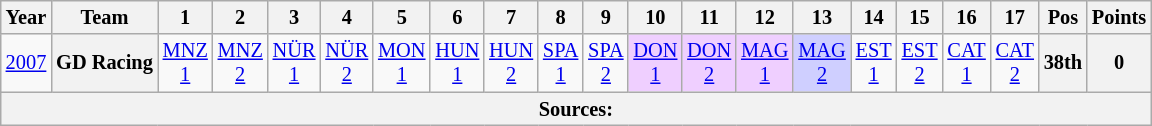<table class="wikitable" style="text-align:center; font-size:85%">
<tr>
<th>Year</th>
<th>Team</th>
<th>1</th>
<th>2</th>
<th>3</th>
<th>4</th>
<th>5</th>
<th>6</th>
<th>7</th>
<th>8</th>
<th>9</th>
<th>10</th>
<th>11</th>
<th>12</th>
<th>13</th>
<th>14</th>
<th>15</th>
<th>16</th>
<th>17</th>
<th>Pos</th>
<th>Points</th>
</tr>
<tr>
<td><a href='#'>2007</a></td>
<th nowrap>GD Racing</th>
<td><a href='#'>MNZ<br>1</a></td>
<td><a href='#'>MNZ<br>2</a></td>
<td><a href='#'>NÜR<br>1</a></td>
<td><a href='#'>NÜR<br>2</a></td>
<td><a href='#'>MON<br>1</a></td>
<td><a href='#'>HUN<br>1</a></td>
<td><a href='#'>HUN<br>2</a></td>
<td><a href='#'>SPA<br>1</a></td>
<td><a href='#'>SPA<br>2</a></td>
<td style="background:#EFCFFF;"><a href='#'>DON<br>1</a><br></td>
<td style="background:#EFCFFF;"><a href='#'>DON<br>2</a><br></td>
<td style="background:#EFCFFF;"><a href='#'>MAG<br>1</a><br></td>
<td style="background:#CFCFFF;"><a href='#'>MAG<br>2</a><br></td>
<td><a href='#'>EST<br>1</a></td>
<td><a href='#'>EST<br>2</a></td>
<td><a href='#'>CAT<br>1</a></td>
<td><a href='#'>CAT<br>2</a></td>
<th>38th</th>
<th>0</th>
</tr>
<tr>
<th colspan="21">Sources:</th>
</tr>
</table>
